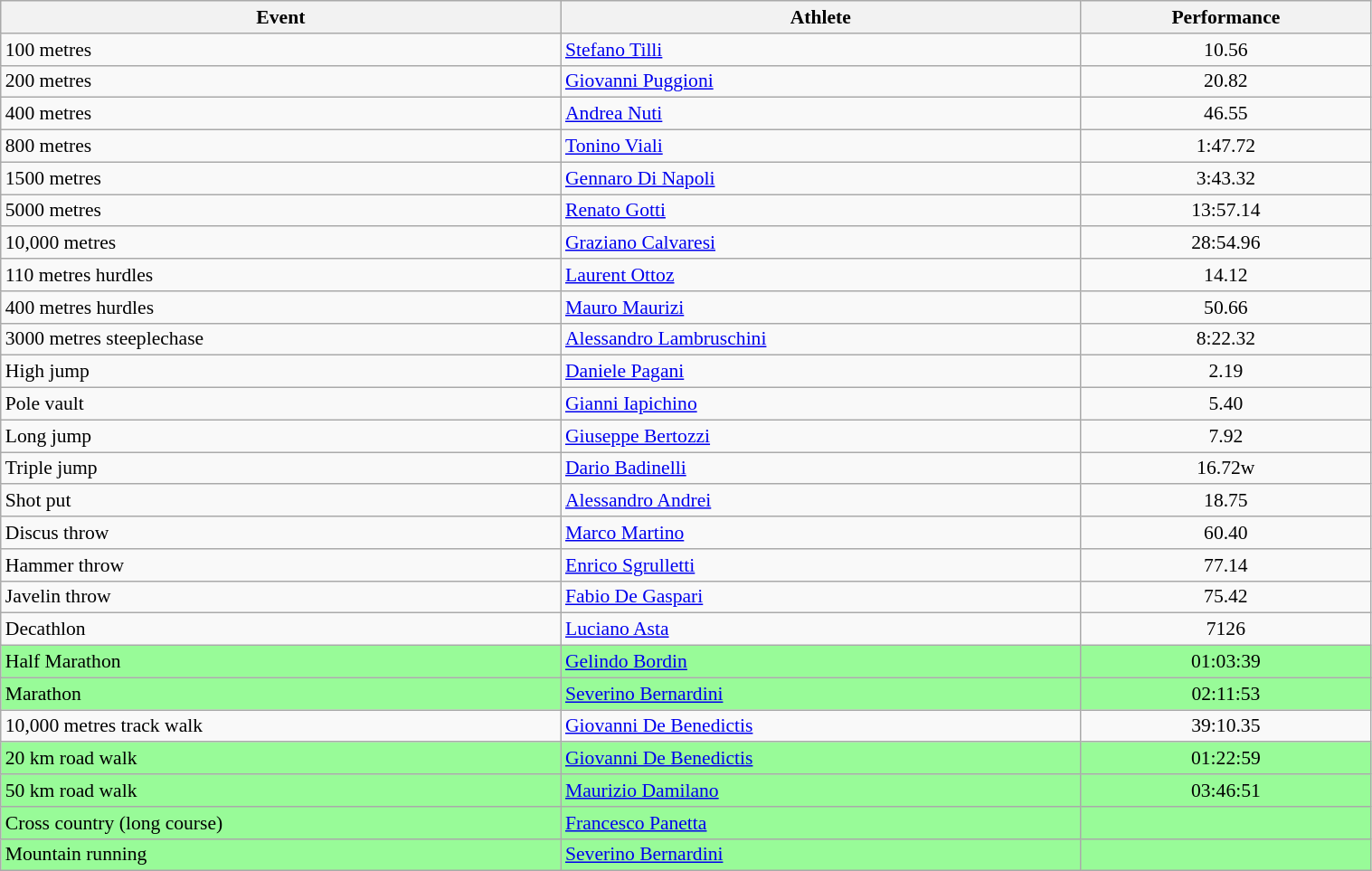<table class="wikitable" width=80% style="font-size:90%; text-align:left;">
<tr>
<th>Event</th>
<th>Athlete</th>
<th>Performance</th>
</tr>
<tr>
<td>100 metres</td>
<td><a href='#'>Stefano Tilli</a></td>
<td align=center>10.56</td>
</tr>
<tr>
<td>200 metres</td>
<td><a href='#'>Giovanni Puggioni</a></td>
<td align=center>20.82</td>
</tr>
<tr>
<td>400 metres</td>
<td><a href='#'>Andrea Nuti</a></td>
<td align=center>46.55</td>
</tr>
<tr>
<td>800 metres</td>
<td><a href='#'>Tonino Viali</a></td>
<td align=center>1:47.72</td>
</tr>
<tr>
<td>1500 metres</td>
<td><a href='#'>Gennaro Di Napoli</a></td>
<td align=center>3:43.32</td>
</tr>
<tr>
<td>5000 metres</td>
<td><a href='#'>Renato Gotti</a></td>
<td align=center>13:57.14</td>
</tr>
<tr>
<td>10,000 metres</td>
<td><a href='#'>Graziano Calvaresi</a></td>
<td align=center>28:54.96</td>
</tr>
<tr>
<td>110 metres hurdles</td>
<td><a href='#'>Laurent Ottoz</a></td>
<td align=center>14.12</td>
</tr>
<tr>
<td>400 metres hurdles</td>
<td><a href='#'>Mauro Maurizi</a></td>
<td align=center>50.66</td>
</tr>
<tr>
<td>3000 metres steeplechase</td>
<td><a href='#'>Alessandro Lambruschini</a></td>
<td align=center>8:22.32</td>
</tr>
<tr>
<td>High jump</td>
<td><a href='#'>Daniele Pagani</a></td>
<td align=center>2.19</td>
</tr>
<tr>
<td>Pole vault</td>
<td><a href='#'>Gianni Iapichino</a></td>
<td align=center>5.40</td>
</tr>
<tr>
<td>Long jump</td>
<td><a href='#'>Giuseppe Bertozzi</a></td>
<td align=center>7.92</td>
</tr>
<tr>
<td>Triple jump</td>
<td><a href='#'>Dario Badinelli</a></td>
<td align=center>16.72w</td>
</tr>
<tr>
<td>Shot put</td>
<td><a href='#'>Alessandro Andrei</a></td>
<td align=center>18.75</td>
</tr>
<tr>
<td>Discus throw</td>
<td><a href='#'>Marco Martino</a></td>
<td align=center>60.40</td>
</tr>
<tr>
<td>Hammer throw</td>
<td><a href='#'>Enrico Sgrulletti</a></td>
<td align=center>77.14</td>
</tr>
<tr>
<td>Javelin throw</td>
<td><a href='#'>Fabio De Gaspari</a></td>
<td align=center>75.42</td>
</tr>
<tr>
<td>Decathlon</td>
<td><a href='#'>Luciano Asta</a></td>
<td align=center>7126</td>
</tr>
<tr bgcolor=palegreen>
<td>Half Marathon</td>
<td><a href='#'>Gelindo Bordin</a></td>
<td align=center>01:03:39</td>
</tr>
<tr bgcolor=palegreen>
<td>Marathon</td>
<td><a href='#'>Severino Bernardini</a></td>
<td align=center>02:11:53</td>
</tr>
<tr>
<td>10,000 metres track walk</td>
<td><a href='#'>Giovanni De Benedictis</a></td>
<td align=center>39:10.35</td>
</tr>
<tr bgcolor=palegreen>
<td>20 km road walk</td>
<td><a href='#'>Giovanni De Benedictis</a></td>
<td align=center>01:22:59</td>
</tr>
<tr bgcolor=palegreen>
<td>50 km road walk</td>
<td><a href='#'>Maurizio Damilano</a></td>
<td align=center>03:46:51</td>
</tr>
<tr bgcolor=palegreen>
<td>Cross country (long course)</td>
<td><a href='#'>Francesco Panetta</a></td>
<td align=center></td>
</tr>
<tr bgcolor=palegreen>
<td>Mountain running</td>
<td><a href='#'>Severino Bernardini</a></td>
<td align=center></td>
</tr>
</table>
